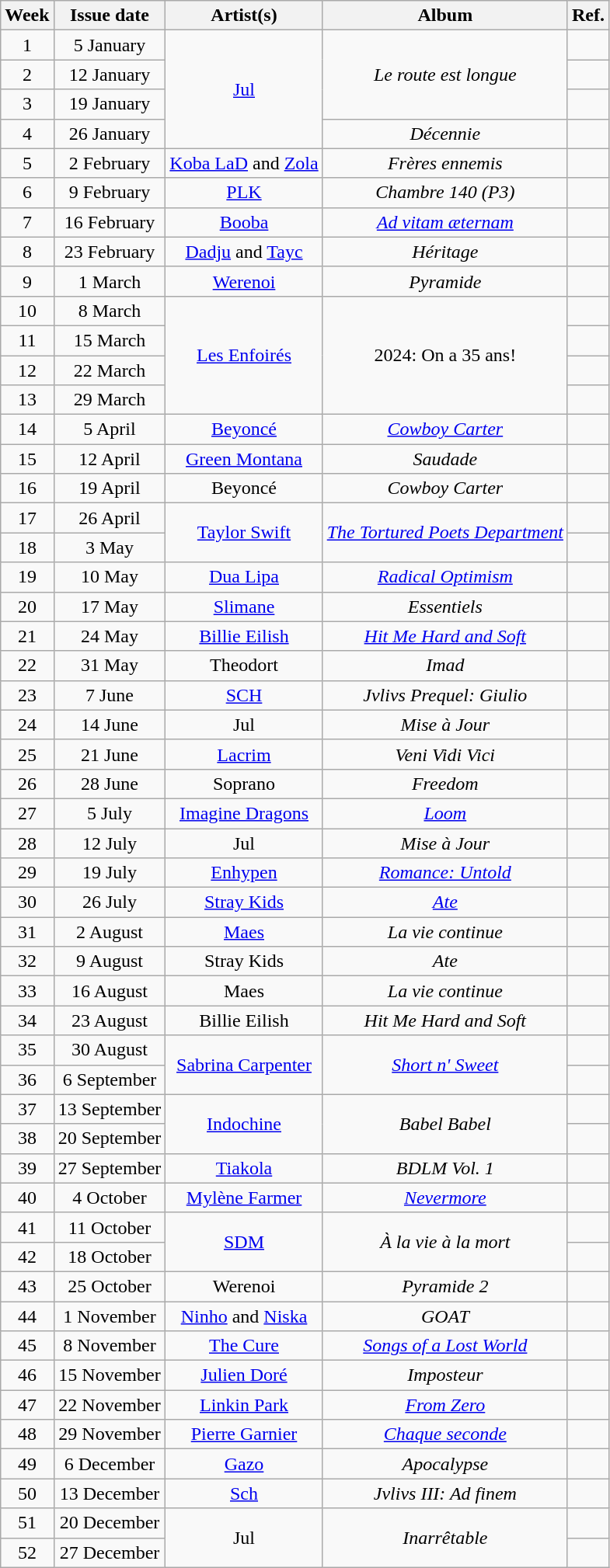<table class="wikitable" style="text-align:center;">
<tr>
<th>Week</th>
<th>Issue date</th>
<th>Artist(s)</th>
<th>Album</th>
<th>Ref.</th>
</tr>
<tr>
<td>1</td>
<td>5 January</td>
<td rowspan="4"><a href='#'>Jul</a></td>
<td rowspan="3"><em>Le route est longue</em></td>
<td></td>
</tr>
<tr>
<td>2</td>
<td>12 January</td>
<td></td>
</tr>
<tr>
<td>3</td>
<td>19 January</td>
<td></td>
</tr>
<tr>
<td>4</td>
<td>26 January</td>
<td><em>Décennie</em></td>
<td></td>
</tr>
<tr>
<td>5</td>
<td>2 February</td>
<td><a href='#'>Koba LaD</a> and <a href='#'>Zola</a></td>
<td><em>Frères ennemis</em></td>
<td></td>
</tr>
<tr>
<td>6</td>
<td>9 February</td>
<td><a href='#'>PLK</a></td>
<td><em>Chambre 140 (P3)</em></td>
<td></td>
</tr>
<tr>
<td>7</td>
<td>16 February</td>
<td><a href='#'>Booba</a></td>
<td><em><a href='#'>Ad vitam æternam</a></em></td>
<td></td>
</tr>
<tr>
<td>8</td>
<td>23 February</td>
<td><a href='#'>Dadju</a> and <a href='#'>Tayc</a></td>
<td><em>Héritage</em></td>
<td></td>
</tr>
<tr>
<td>9</td>
<td>1 March</td>
<td><a href='#'>Werenoi</a></td>
<td><em>Pyramide</em></td>
<td></td>
</tr>
<tr>
<td>10</td>
<td>8 March</td>
<td rowspan=4><a href='#'>Les Enfoirés</a></td>
<td rowspan=4>2024: On a 35 ans!</td>
<td></td>
</tr>
<tr>
<td>11</td>
<td>15 March</td>
<td></td>
</tr>
<tr>
<td>12</td>
<td>22 March</td>
<td></td>
</tr>
<tr>
<td>13</td>
<td>29 March</td>
<td></td>
</tr>
<tr>
<td>14</td>
<td>5 April</td>
<td><a href='#'>Beyoncé</a></td>
<td><em><a href='#'>Cowboy Carter</a></em></td>
<td></td>
</tr>
<tr>
<td>15</td>
<td>12 April</td>
<td><a href='#'>Green Montana</a></td>
<td><em>Saudade</em></td>
<td></td>
</tr>
<tr>
<td>16</td>
<td>19 April</td>
<td>Beyoncé</td>
<td><em>Cowboy Carter</em></td>
<td></td>
</tr>
<tr>
<td>17</td>
<td>26 April</td>
<td rowspan=2><a href='#'>Taylor Swift</a></td>
<td rowspan=2><em><a href='#'>The Tortured Poets Department</a></em></td>
<td></td>
</tr>
<tr>
<td>18</td>
<td>3 May</td>
<td></td>
</tr>
<tr>
<td>19</td>
<td>10 May</td>
<td><a href='#'>Dua Lipa</a></td>
<td><em><a href='#'>Radical Optimism</a></em></td>
<td></td>
</tr>
<tr>
<td>20</td>
<td>17 May</td>
<td><a href='#'>Slimane</a></td>
<td><em>Essentiels</em></td>
<td></td>
</tr>
<tr>
<td>21</td>
<td>24 May</td>
<td><a href='#'>Billie Eilish</a></td>
<td><em><a href='#'>Hit Me Hard and Soft</a></em></td>
<td></td>
</tr>
<tr>
<td>22</td>
<td>31 May</td>
<td>Theodort</td>
<td><em>Imad</em></td>
<td></td>
</tr>
<tr>
<td>23</td>
<td>7 June</td>
<td><a href='#'>SCH</a></td>
<td><em>Jvlivs Prequel: Giulio</em></td>
<td></td>
</tr>
<tr>
<td>24</td>
<td>14 June</td>
<td>Jul</td>
<td><em>Mise à Jour</em></td>
<td></td>
</tr>
<tr>
<td>25</td>
<td>21 June</td>
<td><a href='#'>Lacrim</a></td>
<td><em>Veni Vidi Vici</em></td>
<td></td>
</tr>
<tr>
<td>26</td>
<td>28 June</td>
<td>Soprano</td>
<td><em>Freedom</em></td>
<td></td>
</tr>
<tr>
<td>27</td>
<td>5 July</td>
<td><a href='#'>Imagine Dragons</a></td>
<td><em><a href='#'>Loom</a></em></td>
<td></td>
</tr>
<tr>
<td>28</td>
<td>12 July</td>
<td>Jul</td>
<td><em>Mise à Jour</em></td>
<td></td>
</tr>
<tr>
<td>29</td>
<td>19 July</td>
<td><a href='#'>Enhypen</a></td>
<td><em><a href='#'>Romance: Untold</a></em></td>
<td></td>
</tr>
<tr>
<td>30</td>
<td>26 July</td>
<td><a href='#'>Stray Kids</a></td>
<td><em><a href='#'>Ate</a></em></td>
<td></td>
</tr>
<tr>
<td>31</td>
<td>2 August</td>
<td><a href='#'>Maes</a></td>
<td><em>La vie continue</em></td>
<td></td>
</tr>
<tr>
<td>32</td>
<td>9 August</td>
<td>Stray Kids</td>
<td><em>Ate</em></td>
<td></td>
</tr>
<tr>
<td>33</td>
<td>16 August</td>
<td>Maes</td>
<td><em>La vie continue</em></td>
<td></td>
</tr>
<tr>
<td>34</td>
<td>23 August</td>
<td>Billie Eilish</td>
<td><em>Hit Me Hard and Soft</em></td>
<td></td>
</tr>
<tr>
<td>35</td>
<td>30 August</td>
<td rowspan="2"><a href='#'>Sabrina Carpenter</a></td>
<td rowspan="2"><em><a href='#'>Short n' Sweet</a></em></td>
<td></td>
</tr>
<tr>
<td>36</td>
<td>6 September</td>
<td></td>
</tr>
<tr>
<td>37</td>
<td>13 September</td>
<td rowspan=2><a href='#'>Indochine</a></td>
<td rowspan=2><em>Babel Babel</em></td>
<td></td>
</tr>
<tr>
<td>38</td>
<td>20 September</td>
<td></td>
</tr>
<tr>
<td>39</td>
<td>27 September</td>
<td><a href='#'>Tiakola</a></td>
<td><em>BDLM Vol. 1</em></td>
<td></td>
</tr>
<tr>
<td>40</td>
<td>4 October</td>
<td><a href='#'>Mylène Farmer</a></td>
<td><em><a href='#'>Nevermore</a></em></td>
<td></td>
</tr>
<tr>
<td>41</td>
<td>11 October</td>
<td rowspan="2"><a href='#'>SDM</a></td>
<td rowspan="2"><em>À la vie à la mort</em></td>
<td></td>
</tr>
<tr>
<td>42</td>
<td>18 October</td>
<td></td>
</tr>
<tr>
<td>43</td>
<td>25 October</td>
<td>Werenoi</td>
<td><em>Pyramide 2</em></td>
<td></td>
</tr>
<tr>
<td>44</td>
<td>1 November</td>
<td><a href='#'>Ninho</a> and <a href='#'>Niska</a></td>
<td><em>GOAT</em></td>
<td></td>
</tr>
<tr>
<td>45</td>
<td>8 November</td>
<td><a href='#'>The Cure</a></td>
<td><em><a href='#'>Songs of a Lost World</a></em></td>
<td></td>
</tr>
<tr>
<td>46</td>
<td>15 November</td>
<td><a href='#'>Julien Doré</a></td>
<td><em>Imposteur</em></td>
<td></td>
</tr>
<tr>
<td>47</td>
<td>22 November</td>
<td><a href='#'>Linkin Park</a></td>
<td><em><a href='#'>From Zero</a></em></td>
<td></td>
</tr>
<tr>
<td>48</td>
<td>29 November</td>
<td><a href='#'>Pierre Garnier</a></td>
<td><em><a href='#'>Chaque seconde</a></em></td>
<td></td>
</tr>
<tr>
<td>49</td>
<td>6 December</td>
<td><a href='#'>Gazo</a></td>
<td><em>Apocalypse</em></td>
<td></td>
</tr>
<tr>
<td>50</td>
<td>13 December</td>
<td><a href='#'>Sch</a></td>
<td><em>Jvlivs III: Ad finem</em></td>
<td></td>
</tr>
<tr>
<td>51</td>
<td>20 December</td>
<td rowspan=2>Jul</td>
<td rowspan=2><em>Inarrêtable</em></td>
<td></td>
</tr>
<tr>
<td>52</td>
<td>27 December</td>
<td></td>
</tr>
</table>
